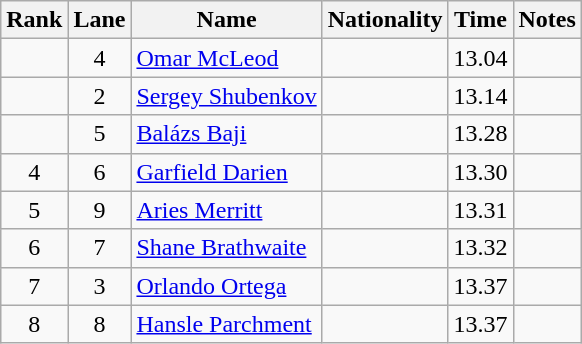<table class="wikitable sortable" style="text-align:center">
<tr>
<th>Rank</th>
<th>Lane</th>
<th>Name</th>
<th>Nationality</th>
<th>Time</th>
<th>Notes</th>
</tr>
<tr>
<td></td>
<td>4</td>
<td align=left><a href='#'>Omar McLeod</a></td>
<td align=left></td>
<td>13.04</td>
<td></td>
</tr>
<tr>
<td></td>
<td>2</td>
<td align=left><a href='#'>Sergey Shubenkov</a></td>
<td align=left></td>
<td>13.14</td>
<td></td>
</tr>
<tr>
<td></td>
<td>5</td>
<td align=left><a href='#'>Balázs Baji</a></td>
<td align=left></td>
<td>13.28</td>
<td></td>
</tr>
<tr>
<td>4</td>
<td>6</td>
<td align=left><a href='#'>Garfield Darien</a></td>
<td align=left></td>
<td>13.30</td>
<td></td>
</tr>
<tr>
<td>5</td>
<td>9</td>
<td align=left><a href='#'>Aries Merritt</a></td>
<td align=left></td>
<td>13.31</td>
<td></td>
</tr>
<tr>
<td>6</td>
<td>7</td>
<td align=left><a href='#'>Shane Brathwaite</a></td>
<td align=left></td>
<td>13.32</td>
<td></td>
</tr>
<tr>
<td>7</td>
<td>3</td>
<td align=left><a href='#'>Orlando Ortega</a></td>
<td align=left></td>
<td>13.37</td>
<td></td>
</tr>
<tr>
<td>8</td>
<td>8</td>
<td align=left><a href='#'>Hansle Parchment</a></td>
<td align=left></td>
<td>13.37</td>
<td></td>
</tr>
</table>
